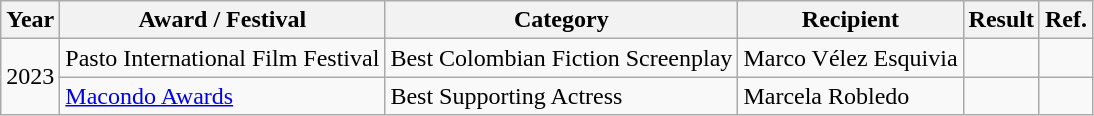<table class="wikitable">
<tr>
<th>Year</th>
<th>Award / Festival</th>
<th>Category</th>
<th>Recipient</th>
<th>Result</th>
<th>Ref.</th>
</tr>
<tr>
<td rowspan="2">2023</td>
<td>Pasto International Film Festival</td>
<td>Best Colombian Fiction Screenplay</td>
<td>Marco Vélez Esquivia</td>
<td></td>
<td></td>
</tr>
<tr>
<td><a href='#'>Macondo Awards</a></td>
<td>Best Supporting Actress</td>
<td>Marcela Robledo</td>
<td></td>
<td></td>
</tr>
</table>
